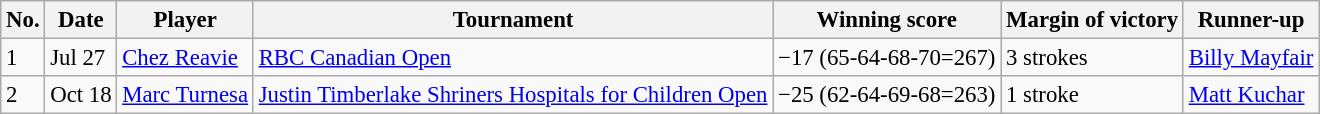<table class="wikitable" style="font-size:95%;">
<tr>
<th>No.</th>
<th>Date</th>
<th>Player</th>
<th>Tournament</th>
<th>Winning score</th>
<th>Margin of victory</th>
<th>Runner-up</th>
</tr>
<tr>
<td>1</td>
<td>Jul 27</td>
<td> <a href='#'>Chez Reavie</a></td>
<td><a href='#'>RBC Canadian Open</a></td>
<td>−17 (65-64-68-70=267)</td>
<td>3 strokes</td>
<td> <a href='#'>Billy Mayfair</a></td>
</tr>
<tr>
<td>2</td>
<td>Oct 18</td>
<td> <a href='#'>Marc Turnesa</a></td>
<td><a href='#'>Justin Timberlake Shriners Hospitals for Children Open</a></td>
<td>−25 (62-64-69-68=263)</td>
<td>1 stroke</td>
<td> <a href='#'>Matt Kuchar</a></td>
</tr>
</table>
